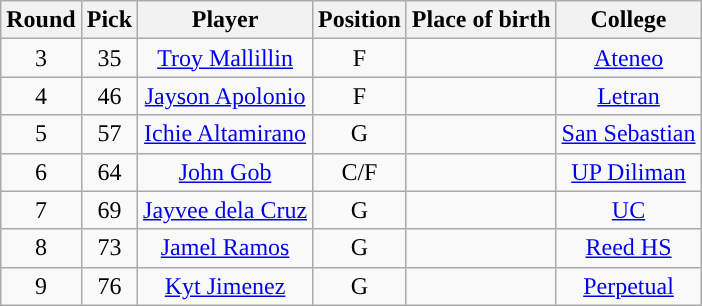<table class="wikitable sortable sortable" style="text-align:center">
<tr>
<th>Round</th>
<th>Pick</th>
<th>Player</th>
<th>Position</th>
<th>Place of birth</th>
<th>College</th>
</tr>
<tr>
<td>3</td>
<td>35</td>
<td><a href='#'>Troy Mallillin</a></td>
<td>F</td>
<td></td>
<td><a href='#'>Ateneo</a></td>
</tr>
<tr>
<td>4</td>
<td>46</td>
<td><a href='#'>Jayson Apolonio</a></td>
<td>F</td>
<td></td>
<td><a href='#'>Letran</a></td>
</tr>
<tr>
<td>5</td>
<td>57</td>
<td><a href='#'>Ichie Altamirano</a></td>
<td>G</td>
<td></td>
<td><a href='#'>San Sebastian</a></td>
</tr>
<tr>
<td>6</td>
<td>64</td>
<td><a href='#'>John Gob</a></td>
<td>C/F</td>
<td></td>
<td><a href='#'>UP Diliman</a></td>
</tr>
<tr>
<td>7</td>
<td>69</td>
<td><a href='#'>Jayvee dela Cruz</a></td>
<td>G</td>
<td></td>
<td><a href='#'>UC</a></td>
</tr>
<tr>
<td>8</td>
<td>73</td>
<td><a href='#'>Jamel Ramos</a></td>
<td>G</td>
<td></td>
<td><a href='#'>Reed HS</a></td>
</tr>
<tr>
<td>9</td>
<td>76</td>
<td><a href='#'>Kyt Jimenez</a></td>
<td>G</td>
<td></td>
<td><a href='#'>Perpetual</a></td>
</tr>
</table>
